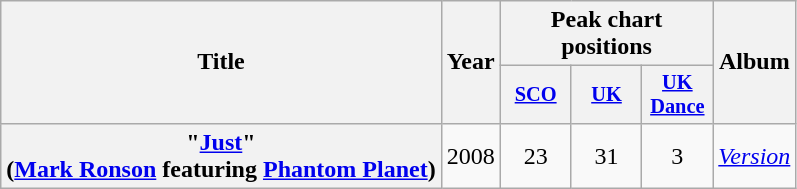<table class="wikitable plainrowheaders" style="text-align:center;">
<tr>
<th scope="col" rowspan="2">Title</th>
<th scope="col" rowspan="2">Year</th>
<th scope="col" colspan="3">Peak chart positions</th>
<th scope="col" rowspan="2">Album</th>
</tr>
<tr>
<th scope="col" style="width:3em;font-size:85%;"><a href='#'>SCO</a><br></th>
<th scope="col" style="width:3em;font-size:85%;"><a href='#'>UK</a><br></th>
<th scope="col" style="width:3em;font-size:85%;"><a href='#'>UK<br>Dance</a><br></th>
</tr>
<tr>
<th scope="row">"<a href='#'>Just</a>"<br><span>(<a href='#'>Mark Ronson</a> featuring <a href='#'>Phantom Planet</a>)</span></th>
<td>2008</td>
<td>23</td>
<td>31</td>
<td>3</td>
<td><em><a href='#'>Version</a></em></td>
</tr>
</table>
